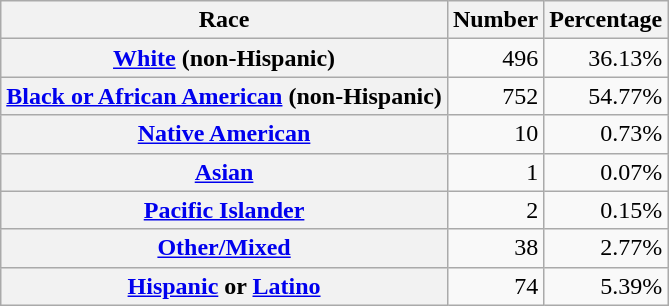<table class="wikitable" style="text-align:right">
<tr>
<th scope="col">Race</th>
<th scope="col">Number</th>
<th scope="col">Percentage</th>
</tr>
<tr>
<th scope="row"><a href='#'>White</a> (non-Hispanic)</th>
<td>496</td>
<td>36.13%</td>
</tr>
<tr>
<th scope="row"><a href='#'>Black or African American</a> (non-Hispanic)</th>
<td>752</td>
<td>54.77%</td>
</tr>
<tr>
<th scope="row"><a href='#'>Native American</a></th>
<td>10</td>
<td>0.73%</td>
</tr>
<tr>
<th scope="row"><a href='#'>Asian</a></th>
<td>1</td>
<td>0.07%</td>
</tr>
<tr>
<th scope="row"><a href='#'>Pacific Islander</a></th>
<td>2</td>
<td>0.15%</td>
</tr>
<tr>
<th scope="row"><a href='#'>Other/Mixed</a></th>
<td>38</td>
<td>2.77%</td>
</tr>
<tr>
<th scope="row"><a href='#'>Hispanic</a> or <a href='#'>Latino</a></th>
<td>74</td>
<td>5.39%</td>
</tr>
</table>
